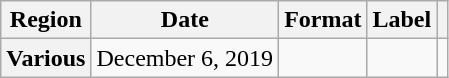<table class="wikitable plainrowheaders">
<tr>
<th scope="col">Region</th>
<th scope="col">Date</th>
<th scope="col">Format</th>
<th scope="col">Label</th>
<th scope="col"></th>
</tr>
<tr>
<th scope="row">Various</th>
<td>December 6, 2019</td>
<td><br></td>
<td><br></td>
<td></td>
</tr>
</table>
